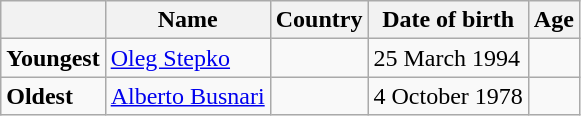<table class="wikitable">
<tr>
<th></th>
<th><strong>Name</strong></th>
<th><strong>Country</strong></th>
<th><strong>Date of birth</strong></th>
<th><strong>Age</strong></th>
</tr>
<tr>
<td><strong>Youngest</strong></td>
<td><a href='#'>Oleg Stepko</a></td>
<td></td>
<td>25 March 1994</td>
<td></td>
</tr>
<tr>
<td><strong>Oldest</strong></td>
<td><a href='#'>Alberto Busnari</a></td>
<td></td>
<td>4 October 1978</td>
<td></td>
</tr>
</table>
